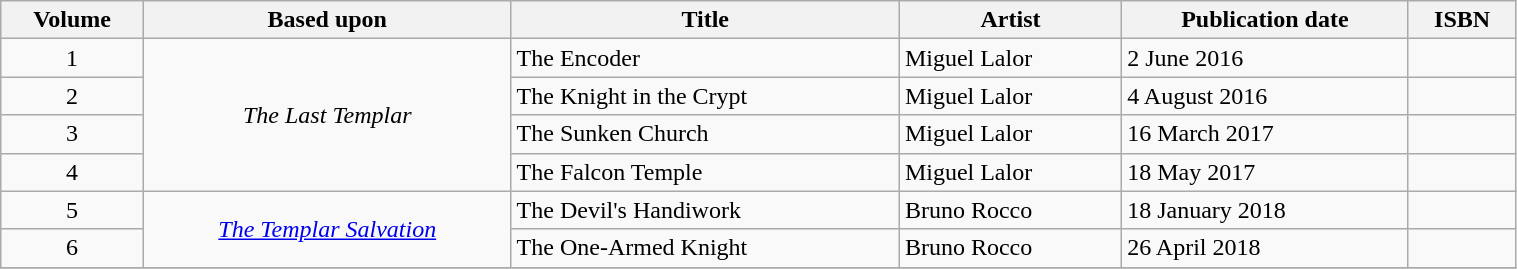<table class="wikitable" style="text-align: center; min-width: 80%">
<tr>
<th>Volume</th>
<th>Based upon</th>
<th>Title</th>
<th>Artist</th>
<th>Publication date</th>
<th>ISBN</th>
</tr>
<tr>
<td>1</td>
<td rowspan="4"><em>The Last Templar</em></td>
<td style="text-align: left;">The Encoder</td>
<td style="text-align: left;">Miguel Lalor</td>
<td style="text-align: left;">2 June 2016</td>
<td style="text-align: left;"></td>
</tr>
<tr>
<td>2</td>
<td style="text-align: left;">The Knight in the Crypt</td>
<td style="text-align: left;">Miguel Lalor</td>
<td style="text-align: left;">4 August 2016</td>
<td style="text-align: left;"></td>
</tr>
<tr>
<td>3</td>
<td style="text-align: left;">The Sunken Church</td>
<td style="text-align: left;">Miguel Lalor</td>
<td style="text-align: left;">16 March 2017</td>
<td style="text-align: left;"></td>
</tr>
<tr>
<td>4</td>
<td style="text-align: left;">The Falcon Temple</td>
<td style="text-align: left;">Miguel Lalor</td>
<td style="text-align: left;">18 May 2017</td>
<td style="text-align: left;"></td>
</tr>
<tr>
<td>5</td>
<td rowspan="2"><em><a href='#'>The Templar Salvation</a></em></td>
<td style="text-align: left;">The Devil's Handiwork</td>
<td style="text-align: left;">Bruno Rocco</td>
<td style="text-align: left;">18 January 2018</td>
<td style="text-align: left;"></td>
</tr>
<tr>
<td>6</td>
<td style="text-align: left;">The One-Armed Knight</td>
<td style="text-align: left;">Bruno Rocco</td>
<td style="text-align: left;">26 April 2018</td>
<td style="text-align: left;"></td>
</tr>
<tr>
</tr>
</table>
